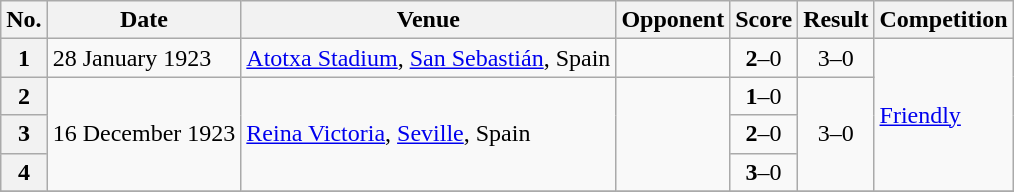<table class="wikitable sortable plainrowheaders">
<tr>
<th scope=col>No.</th>
<th scope=col>Date</th>
<th scope=col>Venue</th>
<th scope=col>Opponent</th>
<th scope=col>Score</th>
<th scope=col>Result</th>
<th scope=col>Competition</th>
</tr>
<tr>
<th scope=row style=text-align:center>1</th>
<td rowspan="1">28 January 1923</td>
<td rowspan="1"><a href='#'>Atotxa Stadium</a>, <a href='#'>San Sebastián</a>, Spain</td>
<td rowspan="1"></td>
<td align=center><strong>2</strong>–0</td>
<td rowspan="1" align=center>3–0</td>
<td rowspan="4"><a href='#'>Friendly</a></td>
</tr>
<tr>
<th scope=row style=text-align:center>2</th>
<td rowspan="3">16 December 1923</td>
<td rowspan="3"><a href='#'>Reina Victoria</a>, <a href='#'>Seville</a>, Spain</td>
<td rowspan="3"></td>
<td align=center><strong>1</strong>–0</td>
<td rowspan="3" align=center>3–0</td>
</tr>
<tr>
<th scope=row style=text-align:center>3</th>
<td align=center><strong>2</strong>–0</td>
</tr>
<tr>
<th scope=row style=text-align:center>4</th>
<td align=center><strong>3</strong>–0</td>
</tr>
<tr>
</tr>
</table>
